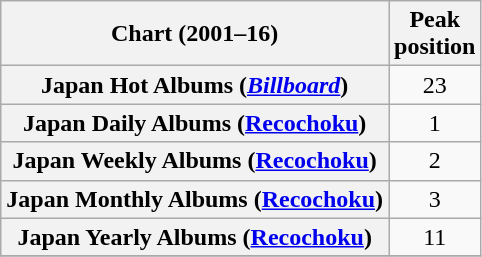<table class="wikitable sortable plainrowheaders" style="text-align:center;">
<tr>
<th scope="col">Chart (2001–16)</th>
<th scope="col">Peak<br>position</th>
</tr>
<tr>
<th scope="row">Japan Hot Albums (<em><a href='#'>Billboard</a></em>)</th>
<td style="text-align:center;">23</td>
</tr>
<tr>
<th scope="row">Japan Daily Albums (<a href='#'>Recochoku</a>)</th>
<td style="text-align:center;">1</td>
</tr>
<tr>
<th scope="row">Japan Weekly Albums (<a href='#'>Recochoku</a>)</th>
<td style="text-align:center;">2</td>
</tr>
<tr>
<th scope="row">Japan Monthly Albums (<a href='#'>Recochoku</a>)</th>
<td style="text-align:center;">3</td>
</tr>
<tr>
<th scope="row">Japan Yearly Albums (<a href='#'>Recochoku</a>)</th>
<td style="text-align:center;">11</td>
</tr>
<tr>
</tr>
</table>
